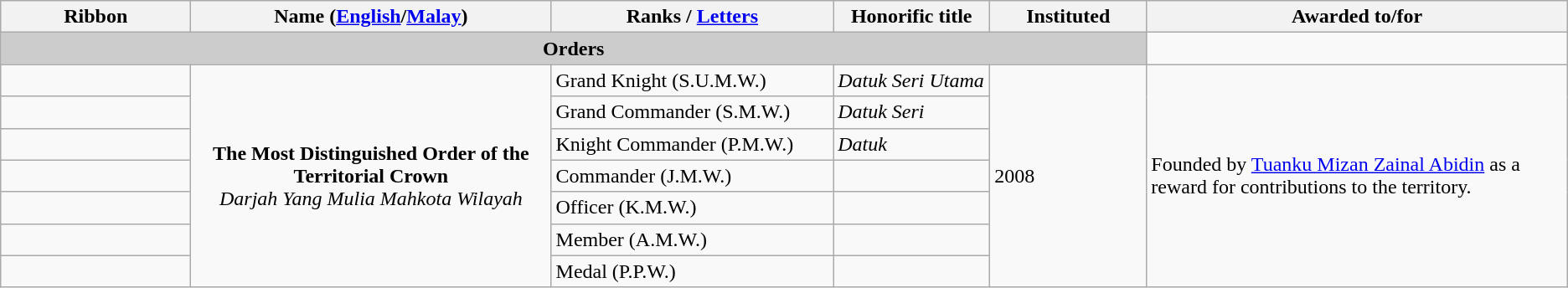<table class="wikitable">
<tr>
<th width="144px">Ribbon</th>
<th width="23%">Name (<a href='#'>English</a>/<a href='#'>Malay</a>)</th>
<th width="18%">Ranks / <a href='#'>Letters</a></th>
<th width="10%">Honorific title</th>
<th width="10%">Instituted</th>
<th>Awarded to/for</th>
</tr>
<tr>
<th colspan=5 style="background-color:#cccccc">Orders</th>
</tr>
<tr>
<td align=center></td>
<td rowspan=7 style="text-align:center;"><strong>The Most Distinguished Order of the Territorial Crown</strong><br><em>Darjah Yang Mulia Mahkota Wilayah</em></td>
<td>Grand Knight (S.U.M.W.)</td>
<td><em>Datuk Seri Utama</em></td>
<td rowspan=7>2008</td>
<td rowspan=7>Founded by <a href='#'>Tuanku Mizan Zainal Abidin</a> as a reward for contributions to the territory.</td>
</tr>
<tr>
<td align=center></td>
<td>Grand Commander (S.M.W.)</td>
<td><em>Datuk Seri</em></td>
</tr>
<tr>
<td align=center></td>
<td>Knight Commander (P.M.W.)</td>
<td><em>Datuk</em></td>
</tr>
<tr>
<td align=center></td>
<td>Commander (J.M.W.)</td>
<td></td>
</tr>
<tr>
<td align=center></td>
<td>Officer (K.M.W.)</td>
<td></td>
</tr>
<tr>
<td align=center></td>
<td>Member (A.M.W.)</td>
<td></td>
</tr>
<tr>
<td align=center></td>
<td>Medal (P.P.W.)</td>
<td></td>
</tr>
</table>
